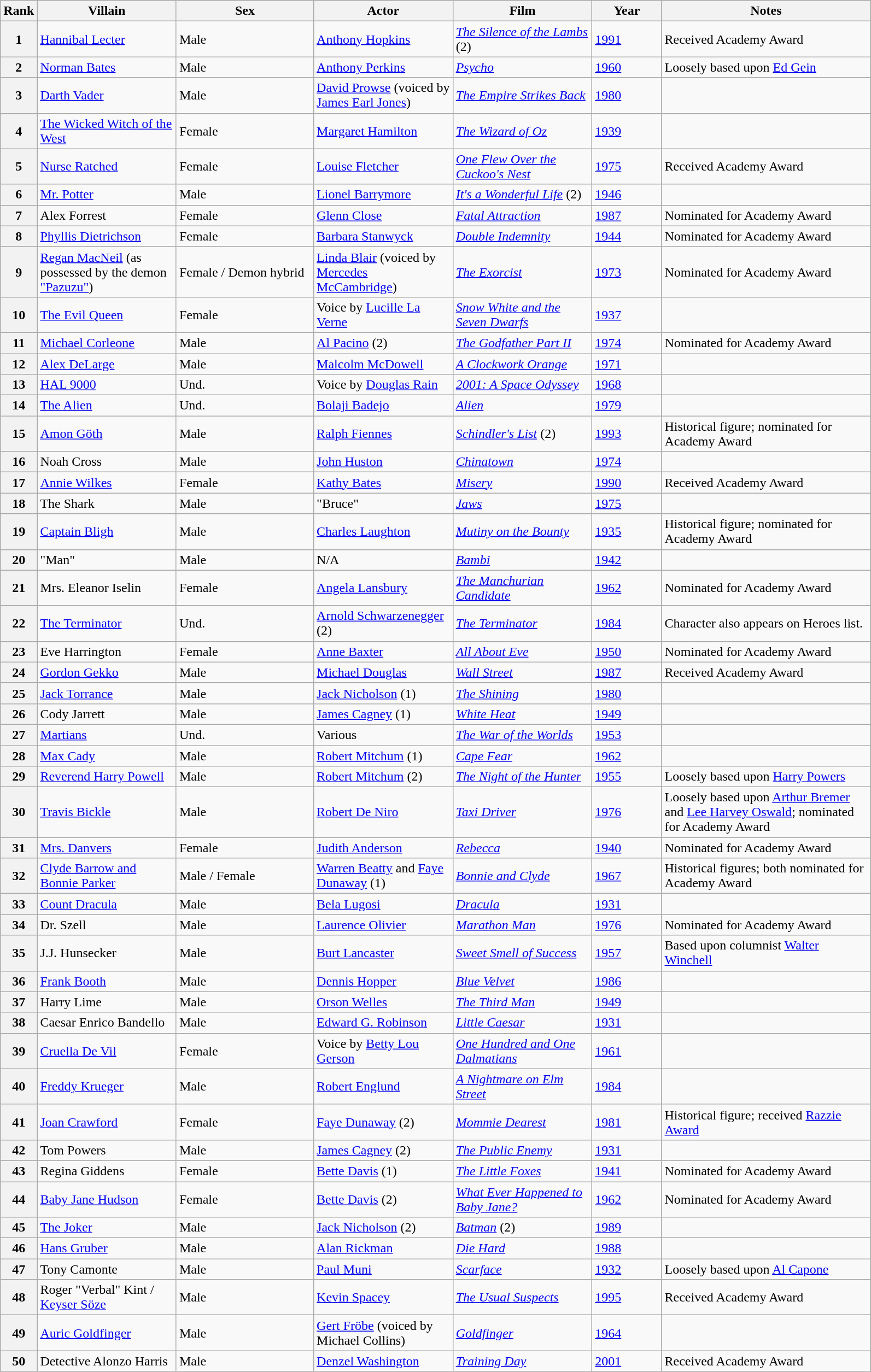<table class="wikitable sortable" style="width:84%">
<tr valign="bottom">
<th style="width:4%;">Rank</th>
<th style="width:16%;">Villain</th>
<th>Sex</th>
<th style="width:16%;">Actor</th>
<th style="width:16%;">Film</th>
<th style="width:8%;">Year</th>
<th style="width:24%;" class="unsortable">Notes</th>
</tr>
<tr>
<th>1</th>
<td data-sort-value="Lector"><a href='#'>Hannibal Lecter</a></td>
<td>Male</td>
<td data-sort-value="Hopkins"><a href='#'>Anthony Hopkins</a></td>
<td><em><a href='#'>The Silence of the Lambs</a></em> (2)</td>
<td><a href='#'>1991</a></td>
<td>Received Academy Award</td>
</tr>
<tr>
<th>2</th>
<td data-sort-value="Bates"><a href='#'>Norman Bates</a></td>
<td>Male</td>
<td data-sort-value="perkins"><a href='#'>Anthony Perkins</a></td>
<td><em><a href='#'>Psycho</a></em></td>
<td><a href='#'>1960</a></td>
<td>Loosely based upon <a href='#'>Ed Gein</a></td>
</tr>
<tr>
<th>3</th>
<td><a href='#'>Darth Vader</a></td>
<td>Male</td>
<td data-sort-value="prowse"><a href='#'>David Prowse</a> (voiced by <a href='#'>James Earl Jones</a>)</td>
<td><em> <a href='#'>The Empire Strikes Back</a></em></td>
<td><a href='#'>1980</a></td>
<td></td>
</tr>
<tr>
<th>4</th>
<td><a href='#'>The Wicked Witch of the West</a></td>
<td>Female</td>
<td data-sort-value="Hamilton"><a href='#'>Margaret Hamilton</a></td>
<td data-sort-value=wizard><em><a href='#'>The Wizard of Oz</a></em></td>
<td><a href='#'>1939</a></td>
<td></td>
</tr>
<tr>
<th>5</th>
<td data-sort-value=Ratched><a href='#'>Nurse Ratched</a></td>
<td>Female</td>
<td data-sort-value="fletcher"><a href='#'>Louise Fletcher</a></td>
<td><em><a href='#'>One Flew Over the Cuckoo's Nest</a></em></td>
<td><a href='#'>1975</a></td>
<td>Received Academy Award</td>
</tr>
<tr>
<th>6</th>
<td><a href='#'>Mr. Potter</a></td>
<td>Male</td>
<td data-sort-value="Barrymore"><a href='#'>Lionel Barrymore</a></td>
<td><em><a href='#'>It's a Wonderful Life</a></em> (2)</td>
<td><a href='#'>1946</a></td>
<td></td>
</tr>
<tr>
<th>7</th>
<td data-sort-value=Forrest>Alex Forrest </td>
<td>Female</td>
<td data-sort-value="close"><a href='#'>Glenn Close</a></td>
<td><em><a href='#'>Fatal Attraction</a></em></td>
<td><a href='#'>1987</a></td>
<td>Nominated for Academy Award</td>
</tr>
<tr>
<th>8</th>
<td data-sort-value=Dietrichson><a href='#'>Phyllis Dietrichson</a></td>
<td>Female</td>
<td data-sort-value="Stanwyck"><a href='#'>Barbara Stanwyck</a></td>
<td><em><a href='#'>Double Indemnity</a></em></td>
<td><a href='#'>1944</a></td>
<td>Nominated for Academy Award</td>
</tr>
<tr>
<th>9</th>
<td data-sort-value=MacNeil><a href='#'>Regan MacNeil</a> (as possessed by the demon <a href='#'>"Pazuzu"</a>) </td>
<td>Female / Demon hybrid</td>
<td data-sort-value="blair"><a href='#'>Linda Blair</a> (voiced by <a href='#'>Mercedes McCambridge</a>)</td>
<td data-sort-value="Exorcist"><em><a href='#'>The Exorcist</a></em></td>
<td><a href='#'>1973</a></td>
<td>Nominated for Academy Award</td>
</tr>
<tr>
<th>10</th>
<td><a href='#'>The Evil Queen</a></td>
<td>Female</td>
<td data-sort-value="Laverne">Voice by <a href='#'>Lucille La Verne</a></td>
<td><em><a href='#'>Snow White and the Seven Dwarfs</a></em></td>
<td><a href='#'>1937</a></td>
<td></td>
</tr>
<tr>
<th>11</th>
<td data-sort-value=Corleone><a href='#'>Michael Corleone</a></td>
<td>Male</td>
<td data-sort-value="pacino"><a href='#'>Al Pacino</a> (2)</td>
<td data-sort-value="The Godfather Part II"><em><a href='#'>The Godfather Part II</a></em></td>
<td><a href='#'>1974</a></td>
<td>Nominated for Academy Award</td>
</tr>
<tr>
<th>12</th>
<td data-sort-value=DeLarge><a href='#'>Alex DeLarge</a></td>
<td>Male</td>
<td data-sort-value="mcdowell"><a href='#'>Malcolm McDowell</a></td>
<td data-sort-value="Clockwork"><em><a href='#'>A Clockwork Orange</a></em></td>
<td><a href='#'>1971</a></td>
<td></td>
</tr>
<tr>
<th>13</th>
<td><a href='#'>HAL 9000</a></td>
<td>Und.</td>
<td data-sort-value="rain">Voice by <a href='#'>Douglas Rain</a></td>
<td><em><a href='#'>2001: A Space Odyssey</a></em></td>
<td><a href='#'>1968</a></td>
<td></td>
</tr>
<tr>
<th>14</th>
<td data-sort-value="Alien"><a href='#'>The Alien</a></td>
<td>Und.</td>
<td data-sort-value="Badejo"><a href='#'>Bolaji Badejo</a></td>
<td><em><a href='#'>Alien</a></em></td>
<td><a href='#'>1979</a></td>
<td></td>
</tr>
<tr>
<th>15</th>
<td data-sort-value=Goeth><a href='#'>Amon Göth</a></td>
<td>Male</td>
<td data-sort-value="fiennes"><a href='#'>Ralph Fiennes</a></td>
<td><em><a href='#'>Schindler's List</a></em> (2)</td>
<td><a href='#'>1993</a></td>
<td>Historical figure; nominated for Academy Award</td>
</tr>
<tr>
<th>16</th>
<td data-sort-value=Cross>Noah Cross</td>
<td>Male</td>
<td data-sort-value="huston"><a href='#'>John Huston</a></td>
<td><em><a href='#'>Chinatown</a></em></td>
<td><a href='#'>1974</a></td>
<td></td>
</tr>
<tr>
<th>17</th>
<td data-sort-value=Wilkes><a href='#'>Annie Wilkes</a></td>
<td>Female</td>
<td data-sort-value="bates"><a href='#'>Kathy Bates</a></td>
<td><em><a href='#'>Misery</a></em></td>
<td><a href='#'>1990</a></td>
<td>Received Academy Award</td>
</tr>
<tr>
<th>18</th>
<td data-sort-value="Shark">The Shark</td>
<td>Male</td>
<td>"Bruce"</td>
<td><em><a href='#'>Jaws</a></em></td>
<td><a href='#'>1975</a></td>
<td></td>
</tr>
<tr>
<th>19</th>
<td data-sort-value=Bligh><a href='#'>Captain Bligh</a></td>
<td>Male</td>
<td data-sort-value="laughton"><a href='#'>Charles Laughton</a></td>
<td><em><a href='#'>Mutiny on the Bounty</a></em></td>
<td><a href='#'>1935</a></td>
<td>Historical figure; nominated for Academy Award</td>
</tr>
<tr>
<th>20</th>
<td data-sort-value=Man>"Man"</td>
<td>Male</td>
<td>N/A</td>
<td><em><a href='#'>Bambi</a></em></td>
<td><a href='#'>1942</a></td>
<td></td>
</tr>
<tr>
<th>21</th>
<td data-sort-value=Iselin>Mrs. Eleanor Iselin</td>
<td>Female</td>
<td data-sort-value="lansbury"><a href='#'>Angela Lansbury</a></td>
<td data-sort-value="Manchurian"><em><a href='#'>The Manchurian Candidate</a></em></td>
<td><a href='#'>1962</a></td>
<td>Nominated for Academy Award</td>
</tr>
<tr>
<th>22</th>
<td><a href='#'>The Terminator</a></td>
<td>Und.</td>
<td data-sort-value="schwarzenegger"><a href='#'>Arnold Schwarzenegger</a> (2)</td>
<td data-sort-value="Terminator"><em><a href='#'>The Terminator</a></em></td>
<td><a href='#'>1984</a></td>
<td>Character also appears on Heroes list.</td>
</tr>
<tr>
<th>23</th>
<td data-sort-value=Harrington>Eve Harrington</td>
<td>Female</td>
<td data-sort-value="baxter"><a href='#'>Anne Baxter</a></td>
<td><em><a href='#'>All About Eve</a></em></td>
<td><a href='#'>1950</a></td>
<td>Nominated for Academy Award</td>
</tr>
<tr>
<th>24</th>
<td data-sort-value=Gekko><a href='#'>Gordon Gekko</a></td>
<td>Male</td>
<td data-sort-value="douglas"><a href='#'>Michael Douglas</a></td>
<td><em><a href='#'>Wall Street</a></em></td>
<td><a href='#'>1987</a></td>
<td>Received Academy Award</td>
</tr>
<tr>
<th>25</th>
<td data-sort-value=Torrance><a href='#'>Jack Torrance</a></td>
<td>Male</td>
<td data-sort-value="nicholson"><a href='#'>Jack Nicholson</a> (1)</td>
<td data-sort-value="Shining"><em><a href='#'>The Shining</a></em></td>
<td><a href='#'>1980</a></td>
<td></td>
</tr>
<tr>
<th>26</th>
<td data-sort-value=Jarrett>Cody Jarrett</td>
<td>Male</td>
<td data-sort-value="cagney"><a href='#'>James Cagney</a> (1)</td>
<td><em><a href='#'>White Heat</a></em></td>
<td><a href='#'>1949</a></td>
<td></td>
</tr>
<tr>
<th>27</th>
<td><a href='#'>Martians</a></td>
<td>Und.</td>
<td>Various</td>
<td data-sort-value="War"><em><a href='#'>The War of the Worlds</a></em></td>
<td><a href='#'>1953</a></td>
<td></td>
</tr>
<tr>
<th>28</th>
<td data-sort-value=Cady><a href='#'>Max Cady</a></td>
<td>Male</td>
<td data-sort-value="mitchum"><a href='#'>Robert Mitchum</a> (1)</td>
<td><em><a href='#'>Cape Fear</a></em></td>
<td><a href='#'>1962</a></td>
<td></td>
</tr>
<tr>
<th>29</th>
<td data-sort-value=Powell><a href='#'>Reverend Harry Powell</a></td>
<td>Male</td>
<td data-sort-value="mitchum"><a href='#'>Robert Mitchum</a> (2)</td>
<td data-sort-value="Night"><em><a href='#'>The Night of the Hunter</a></em></td>
<td><a href='#'>1955</a></td>
<td>Loosely based upon <a href='#'>Harry Powers</a></td>
</tr>
<tr>
<th>30</th>
<td data-sort-value=Bickle><a href='#'>Travis Bickle</a></td>
<td>Male</td>
<td data-sort-value="deniro"><a href='#'>Robert De Niro</a></td>
<td><em><a href='#'>Taxi Driver</a></em></td>
<td><a href='#'>1976</a></td>
<td>Loosely based upon <a href='#'>Arthur Bremer</a> and <a href='#'>Lee Harvey Oswald</a>; nominated for Academy Award</td>
</tr>
<tr>
<th>31</th>
<td data-sort-value=Danvers><a href='#'>Mrs. Danvers</a></td>
<td>Female</td>
<td data-sort-value="anderson"><a href='#'>Judith Anderson</a></td>
<td><em><a href='#'>Rebecca</a></em></td>
<td><a href='#'>1940</a></td>
<td>Nominated for Academy Award</td>
</tr>
<tr>
<th>32</th>
<td data-sort-value=Parker><a href='#'>Clyde Barrow and Bonnie Parker</a></td>
<td>Male / Female</td>
<td data-sort-value="beatty"><a href='#'>Warren Beatty</a> and <a href='#'>Faye Dunaway</a> (1)</td>
<td><em><a href='#'>Bonnie and Clyde</a></em></td>
<td><a href='#'>1967</a></td>
<td>Historical figures; both nominated for Academy Award</td>
</tr>
<tr>
<th>33</th>
<td data-sort-value=Dracula><a href='#'>Count Dracula</a></td>
<td>Male</td>
<td data-sort-value="lugosi"><a href='#'>Bela Lugosi</a></td>
<td><em><a href='#'>Dracula</a></em></td>
<td><a href='#'>1931</a></td>
<td></td>
</tr>
<tr>
<th>34</th>
<td data-sort-value=Szell>Dr. Szell</td>
<td>Male</td>
<td data-sort-value="olivier"><a href='#'>Laurence Olivier</a></td>
<td><em><a href='#'>Marathon Man</a></em></td>
<td><a href='#'>1976</a></td>
<td>Nominated for Academy Award</td>
</tr>
<tr>
<th>35</th>
<td data-sort-value=Hunsecker>J.J. Hunsecker</td>
<td>Male</td>
<td data-sort-value="lancaster"><a href='#'>Burt Lancaster</a></td>
<td><em><a href='#'>Sweet Smell of Success</a></em></td>
<td><a href='#'>1957</a></td>
<td>Based upon columnist <a href='#'>Walter Winchell</a></td>
</tr>
<tr>
<th>36</th>
<td data-sort-value=Booth><a href='#'>Frank Booth</a></td>
<td>Male</td>
<td data-sort-value="hopper"><a href='#'>Dennis Hopper</a></td>
<td><em><a href='#'>Blue Velvet</a></em></td>
<td><a href='#'>1986</a></td>
<td></td>
</tr>
<tr>
<th>37</th>
<td data-sort-value=Lime>Harry Lime</td>
<td>Male</td>
<td data-sort-value="welles"><a href='#'>Orson Welles</a></td>
<td data-sort-value="Third"><em><a href='#'>The Third Man</a></em></td>
<td><a href='#'>1949</a></td>
<td></td>
</tr>
<tr>
<th>38</th>
<td data-sort-value=Bandello>Caesar Enrico Bandello</td>
<td>Male</td>
<td data-sort-value="robinson"><a href='#'>Edward G. Robinson</a></td>
<td><em><a href='#'>Little Caesar</a></em></td>
<td><a href='#'>1931</a></td>
<td></td>
</tr>
<tr>
<th>39</th>
<td data-sort-value=devil><a href='#'>Cruella De Vil</a> </td>
<td>Female</td>
<td data-sort-value="gerson">Voice by <a href='#'>Betty Lou Gerson</a></td>
<td><em><a href='#'>One Hundred and One Dalmatians</a></em></td>
<td><a href='#'>1961</a></td>
<td></td>
</tr>
<tr>
<th>40</th>
<td data-sort-value=Krueger><a href='#'>Freddy Krueger</a></td>
<td>Male</td>
<td data-sort-value="englund"><a href='#'>Robert Englund</a></td>
<td data-sort-value="Nightmare"><em><a href='#'>A Nightmare on Elm Street</a></em></td>
<td><a href='#'>1984</a></td>
<td></td>
</tr>
<tr>
<th>41</th>
<td data-sort-value=Crawford><a href='#'>Joan Crawford</a></td>
<td>Female</td>
<td data-sort-value="dunaway"><a href='#'>Faye Dunaway</a> (2)</td>
<td><em><a href='#'>Mommie Dearest</a></em></td>
<td><a href='#'>1981</a></td>
<td>Historical figure; received <a href='#'>Razzie Award</a></td>
</tr>
<tr>
<th>42</th>
<td data-sort-value=Powers>Tom Powers</td>
<td>Male</td>
<td data-sort-value="cagney"><a href='#'>James Cagney</a> (2)</td>
<td data-sort-value="Public"><em><a href='#'>The Public Enemy</a></em></td>
<td><a href='#'>1931</a></td>
<td></td>
</tr>
<tr>
<th>43</th>
<td data-sort-value=Giddens>Regina Giddens</td>
<td>Female</td>
<td data-sort-value="davis"><a href='#'>Bette Davis</a> (1)</td>
<td data-sort-value="Little"><em><a href='#'>The Little Foxes</a></em></td>
<td><a href='#'>1941</a></td>
<td>Nominated for Academy Award</td>
</tr>
<tr>
<th>44</th>
<td data-sort-value=Hudson><a href='#'>Baby Jane Hudson</a></td>
<td>Female</td>
<td data-sort-value="davis"><a href='#'>Bette Davis</a> (2)</td>
<td><em><a href='#'>What Ever Happened to Baby Jane?</a></em></td>
<td><a href='#'>1962</a></td>
<td>Nominated for Academy Award</td>
</tr>
<tr>
<th>45</th>
<td><a href='#'>The Joker</a></td>
<td>Male</td>
<td data-sort-value="nicholson"><a href='#'>Jack Nicholson</a> (2)</td>
<td><em><a href='#'>Batman</a></em> (2)</td>
<td><a href='#'>1989</a></td>
<td></td>
</tr>
<tr>
<th>46</th>
<td data-sort-value=Gruber><a href='#'>Hans Gruber</a></td>
<td>Male</td>
<td data-sort-value="rickman"><a href='#'>Alan Rickman</a></td>
<td><em><a href='#'>Die Hard</a></em></td>
<td><a href='#'>1988</a></td>
<td></td>
</tr>
<tr>
<th>47</th>
<td data-sort-value=Camonte>Tony Camonte</td>
<td>Male</td>
<td data-sort-value="muni"><a href='#'>Paul Muni</a></td>
<td><em><a href='#'>Scarface</a></em></td>
<td><a href='#'>1932</a></td>
<td>Loosely based upon <a href='#'>Al Capone</a></td>
</tr>
<tr>
<th>48</th>
<td data-sort-value=Kint>Roger "Verbal" Kint / <a href='#'>Keyser Söze</a></td>
<td>Male</td>
<td data-sort-value="spacey"><a href='#'>Kevin Spacey</a></td>
<td data-sort-value="Usual"><em><a href='#'>The Usual Suspects</a></em></td>
<td><a href='#'>1995</a></td>
<td>Received Academy Award</td>
</tr>
<tr>
<th>49</th>
<td data-sort-value=Goldfinger><a href='#'>Auric Goldfinger</a></td>
<td>Male</td>
<td data-sort-value="frobe"><a href='#'>Gert Fröbe</a> (voiced by Michael Collins)</td>
<td><em><a href='#'>Goldfinger</a></em></td>
<td><a href='#'>1964</a></td>
<td></td>
</tr>
<tr>
<th>50</th>
<td data-sort-value=Harris>Detective Alonzo Harris</td>
<td>Male</td>
<td data-sort-value="washington"><a href='#'>Denzel Washington</a></td>
<td><em><a href='#'>Training Day</a></em></td>
<td><a href='#'>2001</a></td>
<td>Received Academy Award</td>
</tr>
</table>
